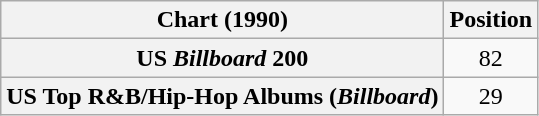<table class="wikitable sortable plainrowheaders" style="text-align:center">
<tr>
<th scope="col">Chart (1990)</th>
<th scope="col">Position</th>
</tr>
<tr>
<th scope="row">US <em>Billboard</em> 200</th>
<td>82</td>
</tr>
<tr>
<th scope="row">US Top R&B/Hip-Hop Albums (<em>Billboard</em>)</th>
<td>29</td>
</tr>
</table>
